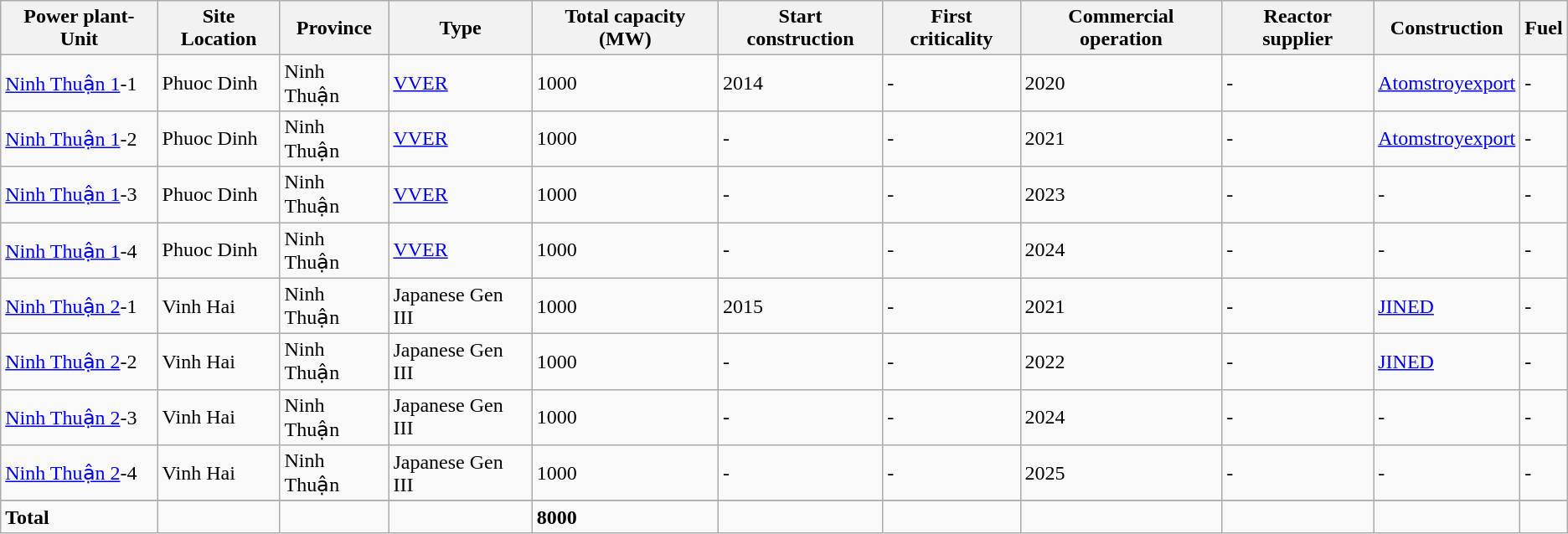<table class="wikitable">
<tr>
<th>Power plant-Unit</th>
<th>Site Location</th>
<th>Province</th>
<th>Type</th>
<th>Total capacity (MW)</th>
<th>Start construction</th>
<th>First criticality</th>
<th>Commercial operation</th>
<th>Reactor supplier</th>
<th>Construction</th>
<th>Fuel</th>
</tr>
<tr>
<td><a href='#'>Ninh Thuận 1</a>-1</td>
<td>Phuoc Dinh</td>
<td>Ninh Thuận</td>
<td><a href='#'>VVER</a></td>
<td>1000</td>
<td>2014</td>
<td>-</td>
<td>2020</td>
<td>-</td>
<td><a href='#'>Atomstroyexport</a></td>
<td>-</td>
</tr>
<tr>
<td><a href='#'>Ninh Thuận 1</a>-2</td>
<td>Phuoc Dinh</td>
<td>Ninh Thuận</td>
<td><a href='#'>VVER</a></td>
<td>1000</td>
<td>-</td>
<td>-</td>
<td>2021</td>
<td>-</td>
<td><a href='#'>Atomstroyexport</a></td>
<td>-</td>
</tr>
<tr>
<td><a href='#'>Ninh Thuận 1</a>-3</td>
<td>Phuoc Dinh</td>
<td>Ninh Thuận</td>
<td><a href='#'>VVER</a></td>
<td>1000</td>
<td>-</td>
<td>-</td>
<td>2023</td>
<td>-</td>
<td>-</td>
<td>-</td>
</tr>
<tr>
<td><a href='#'>Ninh Thuận 1</a>-4</td>
<td>Phuoc Dinh</td>
<td>Ninh Thuận</td>
<td><a href='#'>VVER</a></td>
<td>1000</td>
<td>-</td>
<td>-</td>
<td>2024</td>
<td>-</td>
<td>-</td>
<td>-</td>
</tr>
<tr>
<td><a href='#'>Ninh Thuận 2</a>-1</td>
<td>Vinh Hai</td>
<td>Ninh Thuận</td>
<td>Japanese Gen III</td>
<td>1000</td>
<td>2015</td>
<td>-</td>
<td>2021</td>
<td>-</td>
<td><a href='#'>JINED</a></td>
<td>-</td>
</tr>
<tr>
<td><a href='#'>Ninh Thuận 2</a>-2</td>
<td>Vinh Hai</td>
<td>Ninh Thuận</td>
<td>Japanese Gen III</td>
<td>1000</td>
<td>-</td>
<td>-</td>
<td>2022</td>
<td>-</td>
<td><a href='#'>JINED</a></td>
<td>-</td>
</tr>
<tr>
<td><a href='#'>Ninh Thuận 2</a>-3</td>
<td>Vinh Hai</td>
<td>Ninh Thuận</td>
<td>Japanese Gen III</td>
<td>1000</td>
<td>-</td>
<td>-</td>
<td>2024</td>
<td>-</td>
<td>-</td>
<td>-</td>
</tr>
<tr>
<td><a href='#'>Ninh Thuận 2</a>-4</td>
<td>Vinh Hai</td>
<td>Ninh Thuận</td>
<td>Japanese Gen III</td>
<td>1000</td>
<td>-</td>
<td>-</td>
<td>2025</td>
<td>-</td>
<td>-</td>
<td>-</td>
</tr>
<tr>
</tr>
<tr>
<td><strong>Total</strong></td>
<td></td>
<td></td>
<td></td>
<td><strong>8000</strong></td>
<td></td>
<td></td>
<td></td>
<td></td>
<td></td>
<td></td>
</tr>
</table>
